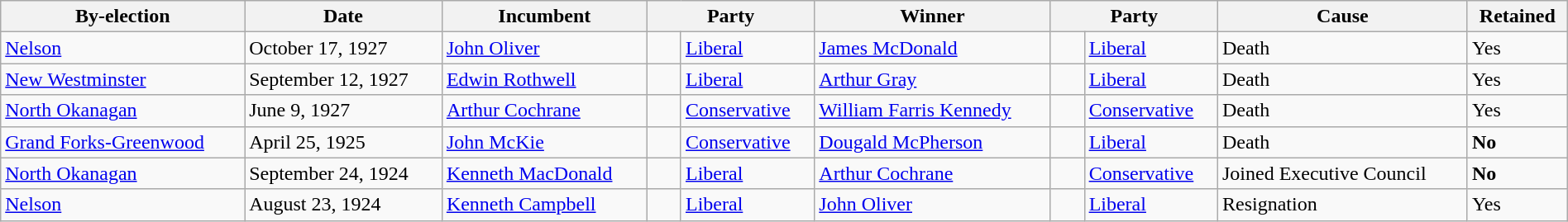<table class=wikitable style="width:100%">
<tr>
<th>By-election</th>
<th>Date</th>
<th>Incumbent</th>
<th colspan=2>Party</th>
<th>Winner</th>
<th colspan=2>Party</th>
<th>Cause</th>
<th>Retained</th>
</tr>
<tr>
<td><a href='#'>Nelson</a></td>
<td>October 17, 1927</td>
<td><a href='#'>John Oliver</a></td>
<td>    </td>
<td><a href='#'>Liberal</a></td>
<td><a href='#'>James McDonald</a></td>
<td>    </td>
<td><a href='#'>Liberal</a></td>
<td>Death</td>
<td>Yes</td>
</tr>
<tr>
<td><a href='#'>New Westminster</a></td>
<td>September 12, 1927</td>
<td><a href='#'>Edwin Rothwell</a></td>
<td>    </td>
<td><a href='#'>Liberal</a></td>
<td><a href='#'>Arthur Gray</a></td>
<td>    </td>
<td><a href='#'>Liberal</a></td>
<td>Death</td>
<td>Yes</td>
</tr>
<tr>
<td><a href='#'>North Okanagan</a></td>
<td>June 9, 1927</td>
<td><a href='#'>Arthur Cochrane</a></td>
<td>    </td>
<td><a href='#'>Conservative</a></td>
<td><a href='#'>William Farris Kennedy</a></td>
<td>    </td>
<td><a href='#'>Conservative</a></td>
<td>Death</td>
<td>Yes</td>
</tr>
<tr>
<td><a href='#'>Grand Forks-Greenwood</a></td>
<td>April 25, 1925</td>
<td><a href='#'>John McKie</a></td>
<td>    </td>
<td><a href='#'>Conservative</a></td>
<td><a href='#'>Dougald McPherson</a></td>
<td>    </td>
<td><a href='#'>Liberal</a></td>
<td>Death</td>
<td><strong>No</strong></td>
</tr>
<tr>
<td><a href='#'>North Okanagan</a></td>
<td>September 24, 1924</td>
<td><a href='#'>Kenneth MacDonald</a></td>
<td>    </td>
<td><a href='#'>Liberal</a></td>
<td><a href='#'>Arthur Cochrane</a></td>
<td>    </td>
<td><a href='#'>Conservative</a></td>
<td>Joined Executive Council</td>
<td><strong>No</strong></td>
</tr>
<tr>
<td><a href='#'>Nelson</a></td>
<td>August 23, 1924</td>
<td><a href='#'>Kenneth Campbell</a></td>
<td>    </td>
<td><a href='#'>Liberal</a></td>
<td><a href='#'>John Oliver</a></td>
<td>    </td>
<td><a href='#'>Liberal</a></td>
<td>Resignation</td>
<td>Yes</td>
</tr>
</table>
